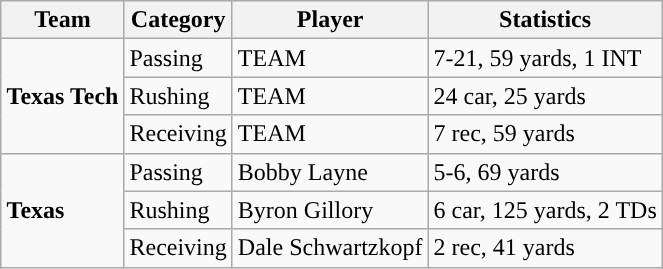<table class="wikitable" style="float: right;">
<tr>
<th>Team</th>
<th>Category</th>
<th>Player</th>
<th>Statistics</th>
</tr>
<tr>
<td rowspan=3><strong>Texas Tech</strong></td>
<td>Passing</td>
<td>TEAM</td>
<td>7-21, 59 yards, 1 INT</td>
</tr>
<tr>
<td>Rushing</td>
<td>TEAM</td>
<td>24 car, 25 yards</td>
</tr>
<tr>
<td>Receiving</td>
<td>TEAM</td>
<td>7 rec, 59 yards</td>
</tr>
<tr>
<td rowspan=3><strong>Texas</strong></td>
<td>Passing</td>
<td>Bobby Layne</td>
<td>5-6, 69 yards</td>
</tr>
<tr>
<td>Rushing</td>
<td>Byron Gillory</td>
<td>6 car, 125 yards, 2 TDs</td>
</tr>
<tr>
<td>Receiving</td>
<td>Dale Schwartzkopf</td>
<td>2 rec, 41 yards</td>
</tr>
</table>
